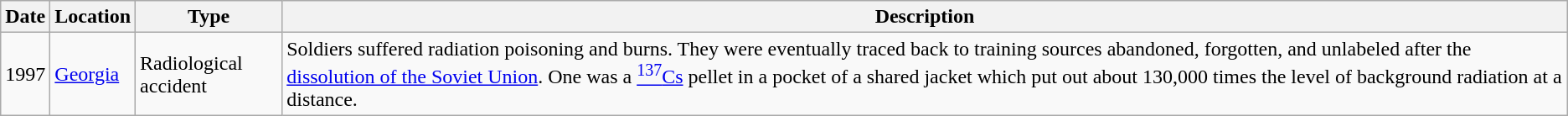<table class="wikitable toptextcells">
<tr>
<th>Date</th>
<th>Location</th>
<th>Type</th>
<th>Description</th>
</tr>
<tr>
<td>1997</td>
<td><a href='#'>Georgia</a></td>
<td>Radiological accident</td>
<td>Soldiers suffered radiation poisoning and burns. They were eventually traced back to training sources abandoned, forgotten, and unlabeled after the <a href='#'>dissolution of the Soviet Union</a>. One was a <a href='#'><sup>137</sup>Cs</a> pellet in a pocket of a shared jacket which put out about 130,000 times the level of background radiation at a  distance.</td>
</tr>
</table>
